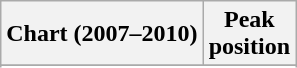<table class="wikitable sortable plainrowheaders" style="text-align:center">
<tr>
<th scope="col">Chart (2007–2010)</th>
<th scope="col">Peak<br> position</th>
</tr>
<tr>
</tr>
<tr>
</tr>
<tr>
</tr>
<tr>
</tr>
</table>
